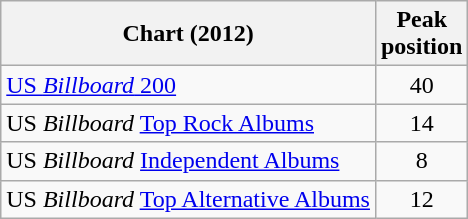<table class="wikitable">
<tr>
<th>Chart (2012)</th>
<th>Peak<br>position</th>
</tr>
<tr>
<td><a href='#'>US <em>Billboard</em> 200</a></td>
<td style="text-align:center;">40</td>
</tr>
<tr>
<td>US <em>Billboard</em> <a href='#'>Top Rock Albums</a></td>
<td style="text-align:center;">14</td>
</tr>
<tr>
<td>US <em>Billboard</em> <a href='#'>Independent Albums</a></td>
<td style="text-align:center;">8</td>
</tr>
<tr>
<td>US <em>Billboard</em> <a href='#'>Top Alternative Albums</a></td>
<td style="text-align:center;">12</td>
</tr>
</table>
